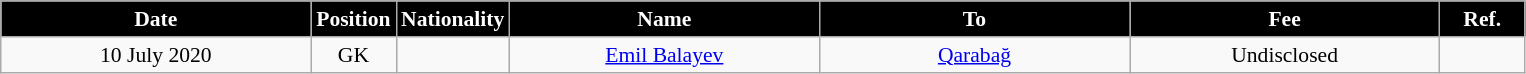<table class="wikitable"  style="text-align:center; font-size:90%; ">
<tr>
<th style="background:#000000; color:#FFFFFF; width:200px;">Date</th>
<th style="background:#000000; color:#FFFFFF; width:50px;">Position</th>
<th style="background:#000000; color:#FFFFFF; width:50px;">Nationality</th>
<th style="background:#000000; color:#FFFFFF; width:200px;">Name</th>
<th style="background:#000000; color:#FFFFFF; width:200px;">To</th>
<th style="background:#000000; color:#FFFFFF; width:200px;">Fee</th>
<th style="background:#000000; color:#FFFFFF; width:50px;">Ref.</th>
</tr>
<tr>
<td>10 July 2020</td>
<td>GK</td>
<td></td>
<td><a href='#'>Emil Balayev</a></td>
<td><a href='#'>Qarabağ</a></td>
<td>Undisclosed</td>
<td></td>
</tr>
</table>
